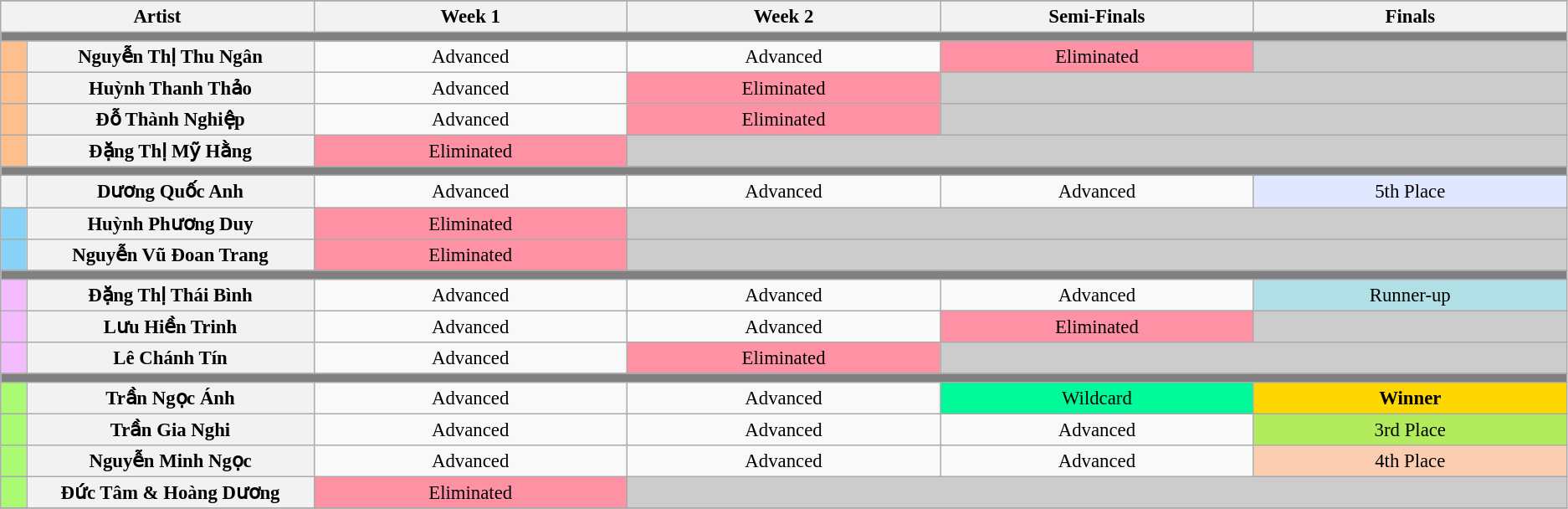<table class="wikitable"  style="text-align:center; font-size:95%; width:auto;">
<tr>
</tr>
<tr>
<th style="width:12%;" colspan="2">Artist</th>
<th style="width:12%;">Week 1</th>
<th style="width:12%;">Week 2</th>
<th style="width:12%;">Semi-Finals</th>
<th style="width:12%;">Finals</th>
</tr>
<tr>
<th colspan="6" style="background:gray;"></th>
</tr>
<tr>
<th style="background:#ffbf8c;"></th>
<th>Nguyễn Thị Thu Ngân</th>
<td>Advanced</td>
<td>Advanced</td>
<td style="background:#FF91A4;">Eliminated</td>
<td style="background:#ccc;"></td>
</tr>
<tr>
<th style="background:#ffbf8c;"></th>
<th>Huỳnh Thanh Thảo</th>
<td>Advanced</td>
<td style="background:#FF91A4;">Eliminated</td>
<td colspan="2" style="background:#ccc;"></td>
</tr>
<tr>
<th style="background:#ffbf8c;"></th>
<th>Đỗ Thành Nghiệp</th>
<td>Advanced</td>
<td style="background:#FF91A4;">Eliminated</td>
<td colspan="2" style="background:#ccc;"></td>
</tr>
<tr>
<th style="background:#ffbf8c"></th>
<th>Đặng Thị Mỹ Hằng</th>
<td style="background:#FF91A4;">Eliminated</td>
<td colspan="3" style="background:#ccc;"></td>
</tr>
<tr>
<th colspan="6" style="background:gray;"></th>
</tr>
<tr>
<th style="width:1%;" style="background:#87D3F8;"></th>
<th style="width:11%;">Dương Quốc Anh</th>
<td>Advanced</td>
<td>Advanced</td>
<td>Advanced</td>
<td style="background:#E0E8FF;">5th Place</td>
</tr>
<tr>
<th style="background:#87D3F8;"></th>
<th>Huỳnh Phương Duy</th>
<td style="background:#FF91A4;">Eliminated</td>
<td colspan="3" style="background:#ccc;"></td>
</tr>
<tr>
<th style="background:#87D3F8;"></th>
<th>Nguyễn Vũ Đoan Trang</th>
<td style="background:#FF91A4;">Eliminated</td>
<td colspan="3" style="background:#ccc;"></td>
</tr>
<tr>
<th colspan="6" style="background:gray;"></th>
</tr>
<tr>
<th style="background:#f4bbff;"></th>
<th>Đặng Thị Thái Bình</th>
<td>Advanced</td>
<td>Advanced</td>
<td>Advanced</td>
<td style="background:#B0E0E6;">Runner-up</td>
</tr>
<tr>
<th style="background:#f4bbff;"></th>
<th>Lưu Hiền Trinh</th>
<td>Advanced</td>
<td>Advanced</td>
<td style="background:#FF91A4;">Eliminated</td>
<td style="background:#ccc;"></td>
</tr>
<tr>
<th style="background:#f4bbff;"></th>
<th>Lê Chánh Tín</th>
<td>Advanced</td>
<td style="background:#FF91A4;">Eliminated</td>
<td colspan="2" style="background:#ccc;"></td>
</tr>
<tr>
<th colspan="6" style="background:gray;"></th>
</tr>
<tr>
<th style="background:#aafa73;"></th>
<th>Trần Ngọc Ánh</th>
<td>Advanced</td>
<td>Advanced</td>
<td style="background:#00FA9A;">Wildcard</td>
<td style="background:gold;"><strong>Winner</strong></td>
</tr>
<tr>
<th style="background:#aafa73;"></th>
<th>Trần Gia Nghi</th>
<td>Advanced</td>
<td>Advanced</td>
<td>Advanced</td>
<td style="background:#B2EC5D;">3rd Place</td>
</tr>
<tr>
<th style="background:#aafa73;"></th>
<th>Nguyễn Minh Ngọc</th>
<td>Advanced</td>
<td>Advanced</td>
<td>Advanced</td>
<td style="background:#FBCEB1;">4th Place</td>
</tr>
<tr>
<th style="background:#aafa73;"></th>
<th>Đức Tâm & Hoàng Dương</th>
<td style="background:#FF91A4;">Eliminated</td>
<td colspan="3" style="background:#ccc;"></td>
</tr>
<tr>
</tr>
</table>
